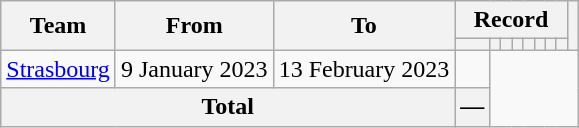<table class="wikitable" style="text-align: center">
<tr>
<th rowspan="2">Team</th>
<th rowspan="2">From</th>
<th rowspan="2">To</th>
<th colspan="8">Record</th>
<th rowspan=2></th>
</tr>
<tr>
<th></th>
<th></th>
<th></th>
<th></th>
<th></th>
<th></th>
<th></th>
<th></th>
</tr>
<tr>
<td align=left><a href='#'>Strasbourg</a></td>
<td align=left>9 January 2023</td>
<td align=left>13 February 2023<br></td>
<td></td>
</tr>
<tr>
<th colspan="3">Total<br></th>
<th>—</th>
</tr>
</table>
